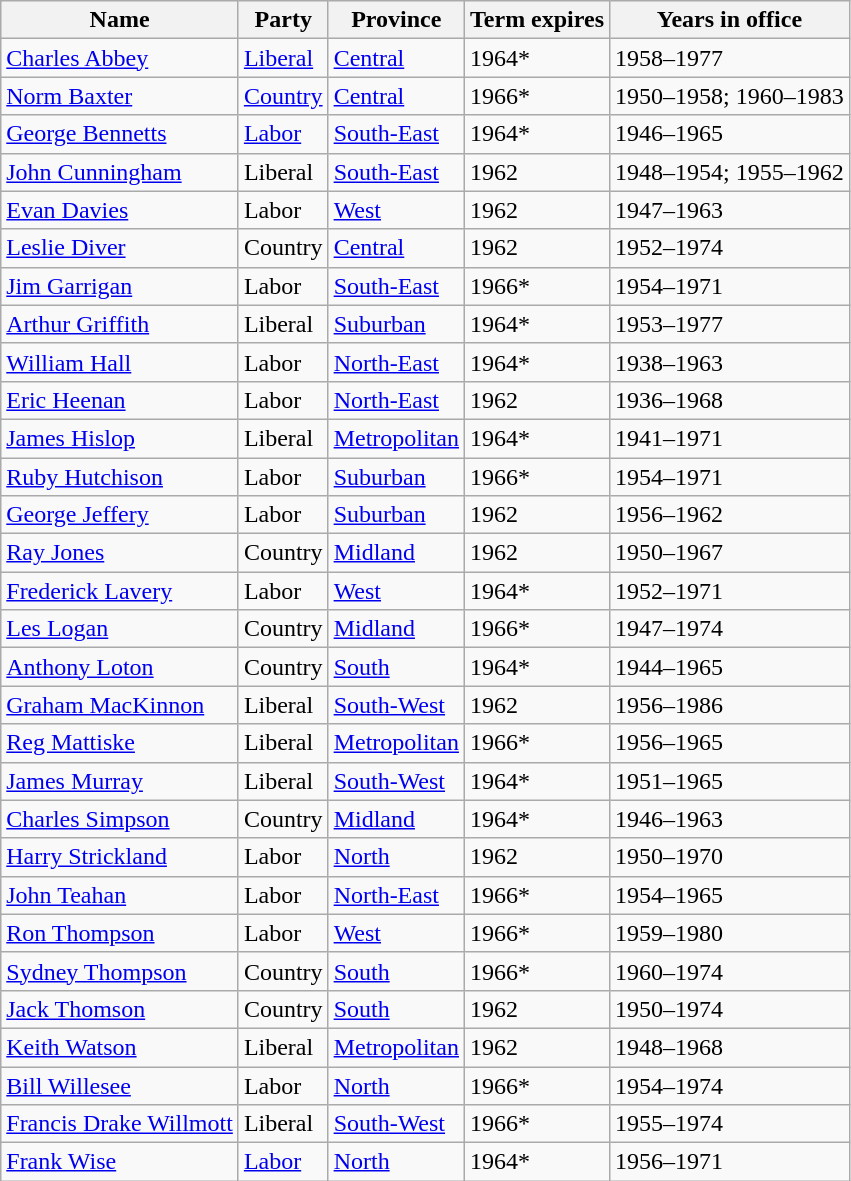<table class="wikitable sortable">
<tr>
<th><strong>Name</strong></th>
<th><strong>Party</strong></th>
<th><strong>Province</strong></th>
<th><strong>Term expires</strong></th>
<th><strong>Years in office</strong></th>
</tr>
<tr>
<td><a href='#'>Charles Abbey</a></td>
<td><a href='#'>Liberal</a></td>
<td><a href='#'>Central</a></td>
<td>1964*</td>
<td>1958–1977</td>
</tr>
<tr>
<td><a href='#'>Norm Baxter</a></td>
<td><a href='#'>Country</a></td>
<td><a href='#'>Central</a></td>
<td>1966*</td>
<td>1950–1958; 1960–1983</td>
</tr>
<tr>
<td><a href='#'>George Bennetts</a></td>
<td><a href='#'>Labor</a></td>
<td><a href='#'>South-East</a></td>
<td>1964*</td>
<td>1946–1965</td>
</tr>
<tr>
<td><a href='#'>John Cunningham</a></td>
<td>Liberal</td>
<td><a href='#'>South-East</a></td>
<td>1962</td>
<td>1948–1954; 1955–1962</td>
</tr>
<tr>
<td><a href='#'>Evan Davies</a></td>
<td>Labor</td>
<td><a href='#'>West</a></td>
<td>1962</td>
<td>1947–1963</td>
</tr>
<tr>
<td><a href='#'>Leslie Diver</a></td>
<td>Country</td>
<td><a href='#'>Central</a></td>
<td>1962</td>
<td>1952–1974</td>
</tr>
<tr>
<td><a href='#'>Jim Garrigan</a></td>
<td>Labor</td>
<td><a href='#'>South-East</a></td>
<td>1966*</td>
<td>1954–1971</td>
</tr>
<tr>
<td><a href='#'>Arthur Griffith</a></td>
<td>Liberal</td>
<td><a href='#'>Suburban</a></td>
<td>1964*</td>
<td>1953–1977</td>
</tr>
<tr>
<td><a href='#'>William Hall</a></td>
<td>Labor</td>
<td><a href='#'>North-East</a></td>
<td>1964*</td>
<td>1938–1963</td>
</tr>
<tr>
<td><a href='#'>Eric Heenan</a></td>
<td>Labor</td>
<td><a href='#'>North-East</a></td>
<td>1962</td>
<td>1936–1968</td>
</tr>
<tr>
<td><a href='#'>James Hislop</a></td>
<td>Liberal</td>
<td><a href='#'>Metropolitan</a></td>
<td>1964*</td>
<td>1941–1971</td>
</tr>
<tr>
<td><a href='#'>Ruby Hutchison</a></td>
<td>Labor</td>
<td><a href='#'>Suburban</a></td>
<td>1966*</td>
<td>1954–1971</td>
</tr>
<tr>
<td><a href='#'>George Jeffery</a></td>
<td>Labor</td>
<td><a href='#'>Suburban</a></td>
<td>1962</td>
<td>1956–1962</td>
</tr>
<tr>
<td><a href='#'>Ray Jones</a></td>
<td>Country</td>
<td><a href='#'>Midland</a></td>
<td>1962</td>
<td>1950–1967</td>
</tr>
<tr>
<td><a href='#'>Frederick Lavery</a></td>
<td>Labor</td>
<td><a href='#'>West</a></td>
<td>1964*</td>
<td>1952–1971</td>
</tr>
<tr>
<td><a href='#'>Les Logan</a></td>
<td>Country</td>
<td><a href='#'>Midland</a></td>
<td>1966*</td>
<td>1947–1974</td>
</tr>
<tr>
<td><a href='#'>Anthony Loton</a></td>
<td>Country</td>
<td><a href='#'>South</a></td>
<td>1964*</td>
<td>1944–1965</td>
</tr>
<tr>
<td><a href='#'>Graham MacKinnon</a></td>
<td>Liberal</td>
<td><a href='#'>South-West</a></td>
<td>1962</td>
<td>1956–1986</td>
</tr>
<tr>
<td><a href='#'>Reg Mattiske</a></td>
<td>Liberal</td>
<td><a href='#'>Metropolitan</a></td>
<td>1966*</td>
<td>1956–1965</td>
</tr>
<tr>
<td><a href='#'>James Murray</a></td>
<td>Liberal</td>
<td><a href='#'>South-West</a></td>
<td>1964*</td>
<td>1951–1965</td>
</tr>
<tr>
<td><a href='#'>Charles Simpson</a></td>
<td>Country</td>
<td><a href='#'>Midland</a></td>
<td>1964*</td>
<td>1946–1963</td>
</tr>
<tr>
<td><a href='#'>Harry Strickland</a></td>
<td>Labor</td>
<td><a href='#'>North</a></td>
<td>1962</td>
<td>1950–1970</td>
</tr>
<tr>
<td><a href='#'>John Teahan</a></td>
<td>Labor</td>
<td><a href='#'>North-East</a></td>
<td>1966*</td>
<td>1954–1965</td>
</tr>
<tr>
<td><a href='#'>Ron Thompson</a></td>
<td>Labor</td>
<td><a href='#'>West</a></td>
<td>1966*</td>
<td>1959–1980</td>
</tr>
<tr>
<td><a href='#'>Sydney Thompson</a></td>
<td>Country</td>
<td><a href='#'>South</a></td>
<td>1966*</td>
<td>1960–1974</td>
</tr>
<tr>
<td><a href='#'>Jack Thomson</a></td>
<td>Country</td>
<td><a href='#'>South</a></td>
<td>1962</td>
<td>1950–1974</td>
</tr>
<tr>
<td><a href='#'>Keith Watson</a></td>
<td>Liberal</td>
<td><a href='#'>Metropolitan</a></td>
<td>1962</td>
<td>1948–1968</td>
</tr>
<tr>
<td><a href='#'>Bill Willesee</a></td>
<td>Labor</td>
<td><a href='#'>North</a></td>
<td>1966*</td>
<td>1954–1974</td>
</tr>
<tr>
<td><a href='#'>Francis Drake Willmott</a></td>
<td>Liberal</td>
<td><a href='#'>South-West</a></td>
<td>1966*</td>
<td>1955–1974</td>
</tr>
<tr>
<td><a href='#'>Frank Wise</a></td>
<td><a href='#'>Labor</a></td>
<td><a href='#'>North</a></td>
<td>1964*</td>
<td>1956–1971</td>
</tr>
</table>
